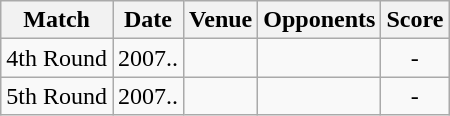<table class="wikitable" style="text-align:center;">
<tr>
<th>Match</th>
<th>Date</th>
<th>Venue</th>
<th>Opponents</th>
<th>Score</th>
</tr>
<tr>
<td>4th Round</td>
<td>2007..</td>
<td><a href='#'></a></td>
<td><a href='#'></a></td>
<td>-</td>
</tr>
<tr>
<td>5th Round</td>
<td>2007..</td>
<td><a href='#'></a></td>
<td><a href='#'></a></td>
<td>-</td>
</tr>
</table>
